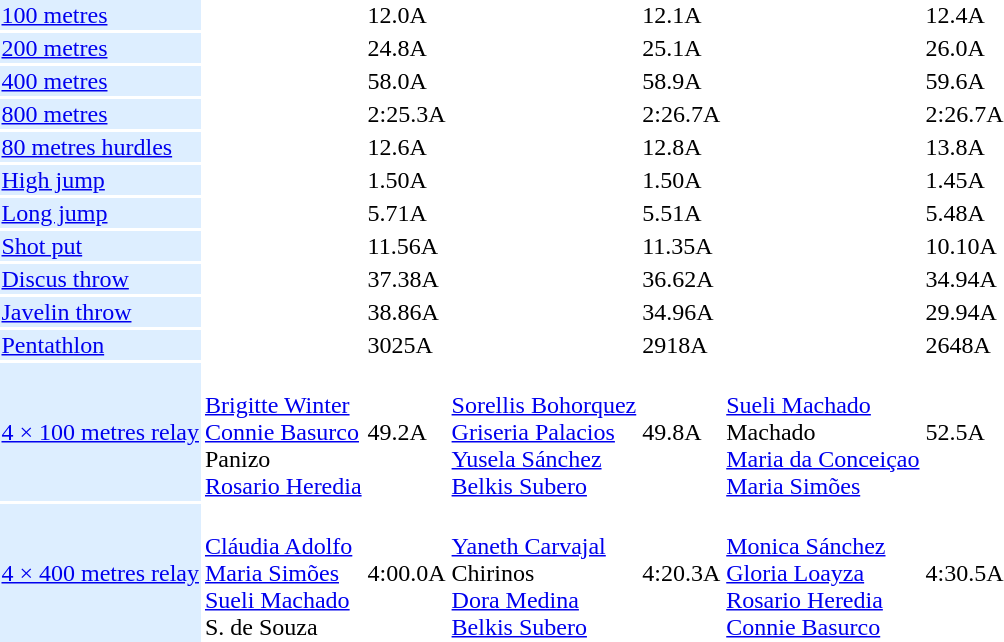<table>
<tr>
<td bgcolor = DDEEFF><a href='#'>100 metres</a></td>
<td></td>
<td>12.0A</td>
<td></td>
<td>12.1A</td>
<td></td>
<td>12.4A</td>
</tr>
<tr>
<td bgcolor = DDEEFF><a href='#'>200 metres</a></td>
<td></td>
<td>24.8A</td>
<td></td>
<td>25.1A</td>
<td></td>
<td>26.0A</td>
</tr>
<tr>
<td bgcolor = DDEEFF><a href='#'>400 metres</a></td>
<td></td>
<td>58.0A</td>
<td></td>
<td>58.9A</td>
<td></td>
<td>59.6A</td>
</tr>
<tr>
<td bgcolor = DDEEFF><a href='#'>800 metres</a></td>
<td></td>
<td>2:25.3A</td>
<td></td>
<td>2:26.7A</td>
<td></td>
<td>2:26.7A</td>
</tr>
<tr>
<td bgcolor = DDEEFF><a href='#'>80 metres hurdles</a></td>
<td></td>
<td>12.6A</td>
<td></td>
<td>12.8A</td>
<td></td>
<td>13.8A</td>
</tr>
<tr>
<td bgcolor = DDEEFF><a href='#'>High jump</a></td>
<td></td>
<td>1.50A</td>
<td></td>
<td>1.50A</td>
<td></td>
<td>1.45A</td>
</tr>
<tr>
<td bgcolor = DDEEFF><a href='#'>Long jump</a></td>
<td></td>
<td>5.71A</td>
<td></td>
<td>5.51A</td>
<td></td>
<td>5.48A</td>
</tr>
<tr>
<td bgcolor = DDEEFF><a href='#'>Shot put</a></td>
<td></td>
<td>11.56A</td>
<td></td>
<td>11.35A</td>
<td></td>
<td>10.10A</td>
</tr>
<tr>
<td bgcolor = DDEEFF><a href='#'>Discus throw</a></td>
<td></td>
<td>37.38A</td>
<td></td>
<td>36.62A</td>
<td></td>
<td>34.94A</td>
</tr>
<tr>
<td bgcolor = DDEEFF><a href='#'>Javelin throw</a></td>
<td></td>
<td>38.86A</td>
<td></td>
<td>34.96A</td>
<td></td>
<td>29.94A</td>
</tr>
<tr>
<td bgcolor = DDEEFF><a href='#'>Pentathlon</a></td>
<td></td>
<td>3025A</td>
<td></td>
<td>2918A</td>
<td></td>
<td>2648A</td>
</tr>
<tr>
<td bgcolor = DDEEFF><a href='#'>4 × 100 metres relay</a></td>
<td> <br> <a href='#'>Brigitte Winter</a> <br> <a href='#'>Connie Basurco</a> <br> Panizo <br> <a href='#'>Rosario Heredia</a></td>
<td>49.2A</td>
<td> <br> <a href='#'>Sorellis Bohorquez</a> <br> <a href='#'>Griseria Palacios</a> <br> <a href='#'>Yusela Sánchez</a> <br> <a href='#'>Belkis Subero</a></td>
<td>49.8A</td>
<td> <br> <a href='#'>Sueli Machado</a> <br> Machado <br> <a href='#'>Maria da Conceiçao</a> <br> <a href='#'>Maria Simões</a></td>
<td>52.5A</td>
</tr>
<tr>
<td bgcolor = DDEEFF><a href='#'>4 × 400 metres relay</a></td>
<td> <br> <a href='#'>Cláudia Adolfo</a> <br> <a href='#'>Maria Simões</a> <br> <a href='#'>Sueli Machado</a> <br> S. de Souza</td>
<td>4:00.0A</td>
<td> <br> <a href='#'>Yaneth Carvajal</a> <br> Chirinos <br> <a href='#'>Dora Medina</a> <br> <a href='#'>Belkis Subero</a></td>
<td>4:20.3A</td>
<td> <br> <a href='#'>Monica Sánchez</a> <br> <a href='#'>Gloria Loayza</a> <br> <a href='#'>Rosario Heredia</a> <br> <a href='#'>Connie Basurco</a></td>
<td>4:30.5A</td>
</tr>
</table>
